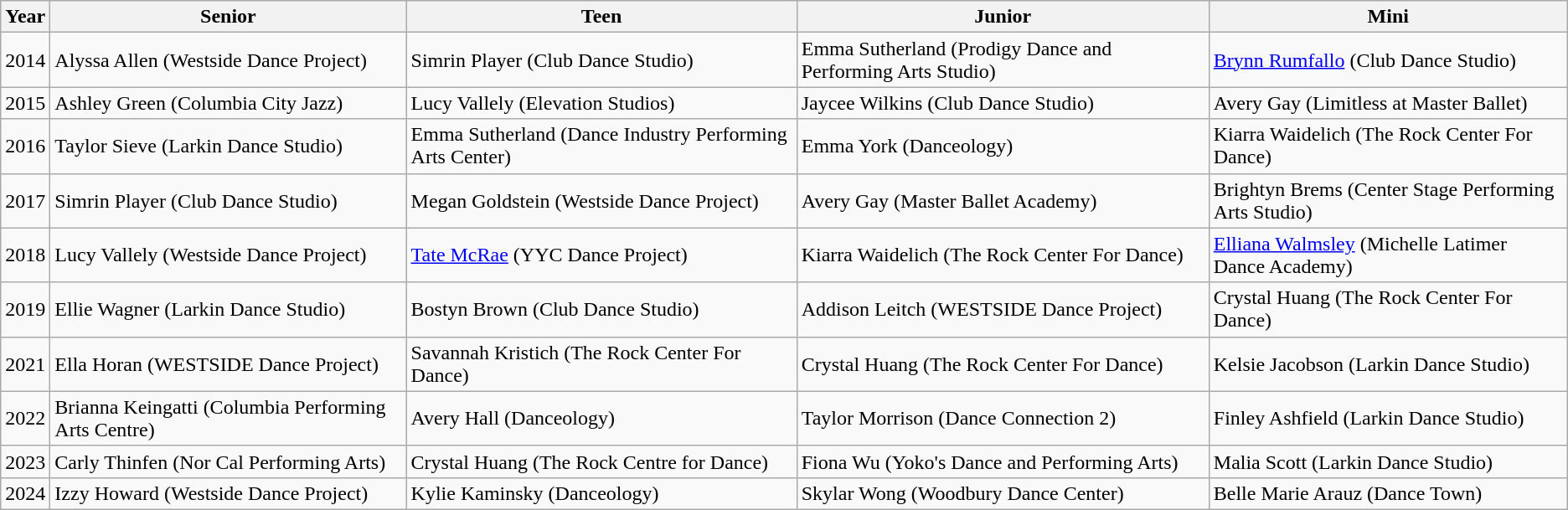<table class="wikitable">
<tr>
<th>Year</th>
<th>Senior</th>
<th>Teen</th>
<th>Junior</th>
<th>Mini</th>
</tr>
<tr>
<td>2014</td>
<td>Alyssa Allen (Westside Dance Project)</td>
<td>Simrin Player (Club Dance Studio)</td>
<td>Emma Sutherland (Prodigy Dance and Performing Arts Studio)</td>
<td><a href='#'>Brynn Rumfallo</a> (Club Dance Studio)</td>
</tr>
<tr>
<td>2015</td>
<td>Ashley Green (Columbia City Jazz)</td>
<td>Lucy Vallely (Elevation Studios)</td>
<td>Jaycee Wilkins (Club Dance Studio)</td>
<td>Avery Gay (Limitless at Master Ballet)</td>
</tr>
<tr>
<td>2016</td>
<td>Taylor Sieve (Larkin Dance Studio)</td>
<td>Emma Sutherland (Dance Industry Performing Arts Center)</td>
<td>Emma York (Danceology)</td>
<td>Kiarra Waidelich (The Rock Center For Dance)</td>
</tr>
<tr>
<td>2017</td>
<td>Simrin Player (Club Dance Studio)</td>
<td>Megan Goldstein (Westside Dance Project)</td>
<td>Avery Gay (Master Ballet Academy)</td>
<td>Brightyn Brems (Center Stage Performing Arts Studio)</td>
</tr>
<tr>
<td>2018</td>
<td>Lucy Vallely (Westside Dance Project)</td>
<td><a href='#'>Tate McRae</a> (YYC Dance Project)</td>
<td>Kiarra Waidelich (The Rock Center For Dance)</td>
<td><a href='#'>Elliana Walmsley</a> (Michelle Latimer Dance Academy)</td>
</tr>
<tr>
<td>2019</td>
<td>Ellie Wagner (Larkin Dance Studio)</td>
<td>Bostyn Brown (Club Dance Studio)</td>
<td>Addison Leitch (WESTSIDE Dance Project)</td>
<td>Crystal Huang (The Rock Center For Dance)</td>
</tr>
<tr>
<td>2021</td>
<td>Ella Horan (WESTSIDE Dance Project)</td>
<td>Savannah Kristich (The Rock Center For Dance)</td>
<td>Crystal Huang (The Rock Center For Dance)</td>
<td>Kelsie Jacobson (Larkin Dance Studio)</td>
</tr>
<tr>
<td>2022</td>
<td>Brianna Keingatti (Columbia Performing Arts Centre)</td>
<td>Avery Hall (Danceology)</td>
<td>Taylor Morrison (Dance Connection 2)</td>
<td>Finley Ashfield (Larkin Dance Studio)</td>
</tr>
<tr>
<td>2023</td>
<td>Carly Thinfen (Nor Cal Performing Arts)</td>
<td>Crystal Huang (The Rock Centre for Dance)</td>
<td>Fiona Wu (Yoko's Dance and Performing Arts)</td>
<td>Malia Scott (Larkin Dance Studio)</td>
</tr>
<tr>
<td>2024</td>
<td>Izzy Howard (Westside Dance Project)</td>
<td>Kylie Kaminsky (Danceology)</td>
<td>Skylar Wong (Woodbury Dance Center)</td>
<td>Belle Marie Arauz (Dance Town)</td>
</tr>
</table>
